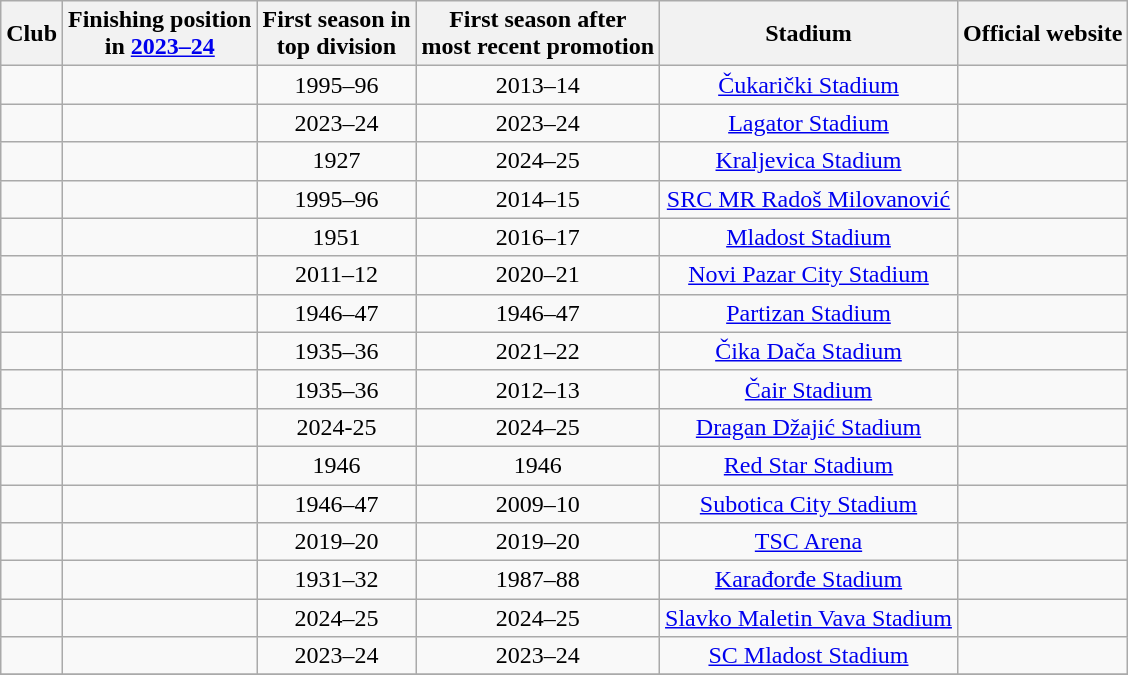<table class="wikitable sortable" style="text-align:center;">
<tr>
<th>Club<br></th>
<th>Finishing position<br>in <a href='#'>2023–24</a></th>
<th>First season in<br>top division</th>
<th>First season after <br>most recent promotion</th>
<th>Stadium</th>
<th>Official website</th>
</tr>
<tr>
<td style="text-align:left;"></td>
<td></td>
<td>1995–96</td>
<td>2013–14</td>
<td><a href='#'>Čukarički Stadium</a></td>
<td></td>
</tr>
<tr>
<td style="text-align:left;"></td>
<td></td>
<td>2023–24</td>
<td>2023–24</td>
<td><a href='#'>Lagator Stadium</a></td>
<td></td>
</tr>
<tr>
<td style="text-align:left;"></td>
<td></td>
<td>1927</td>
<td>2024–25</td>
<td><a href='#'>Kraljevica Stadium</a></td>
<td></td>
</tr>
<tr>
<td style="text-align:left;"></td>
<td></td>
<td>1995–96</td>
<td>2014–15</td>
<td><a href='#'>SRC MR Radoš Milovanović</a></td>
<td></td>
</tr>
<tr>
<td style="text-align:left;"></td>
<td></td>
<td>1951</td>
<td>2016–17</td>
<td><a href='#'>Mladost Stadium</a></td>
<td></td>
</tr>
<tr>
<td style="text-align:left;"></td>
<td></td>
<td>2011–12</td>
<td>2020–21</td>
<td><a href='#'>Novi Pazar City Stadium</a></td>
<td></td>
</tr>
<tr>
<td style="text-align:left;"></td>
<td></td>
<td>1946–47</td>
<td>1946–47</td>
<td><a href='#'>Partizan Stadium</a></td>
<td></td>
</tr>
<tr>
<td style="text-align:left;"></td>
<td></td>
<td>1935–36</td>
<td>2021–22</td>
<td><a href='#'>Čika Dača Stadium</a></td>
<td></td>
</tr>
<tr>
<td style="text-align:left;"></td>
<td></td>
<td>1935–36</td>
<td>2012–13</td>
<td><a href='#'>Čair Stadium</a></td>
<td></td>
</tr>
<tr>
<td style="text-align:left;"></td>
<td></td>
<td>2024-25</td>
<td>2024–25</td>
<td><a href='#'>Dragan Džajić Stadium</a></td>
<td></td>
</tr>
<tr>
<td style="text-align:left;"></td>
<td></td>
<td>1946</td>
<td>1946</td>
<td><a href='#'>Red Star Stadium</a></td>
<td></td>
</tr>
<tr>
<td style="text-align:left;"></td>
<td></td>
<td>1946–47</td>
<td>2009–10</td>
<td><a href='#'>Subotica City Stadium</a></td>
<td></td>
</tr>
<tr>
<td style="text-align:left;"></td>
<td></td>
<td>2019–20</td>
<td>2019–20</td>
<td><a href='#'>TSC Arena</a></td>
<td></td>
</tr>
<tr>
<td style="text-align:left;"></td>
<td></td>
<td>1931–32</td>
<td>1987–88</td>
<td><a href='#'>Karađorđe Stadium</a></td>
<td></td>
</tr>
<tr>
<td style="text-align:left;"></td>
<td></td>
<td>2024–25</td>
<td>2024–25</td>
<td><a href='#'>Slavko Maletin Vava Stadium</a></td>
<td></td>
</tr>
<tr>
<td style="text-align:left;"></td>
<td></td>
<td>2023–24</td>
<td>2023–24</td>
<td><a href='#'>SC Mladost Stadium</a></td>
<td></td>
</tr>
<tr>
</tr>
</table>
